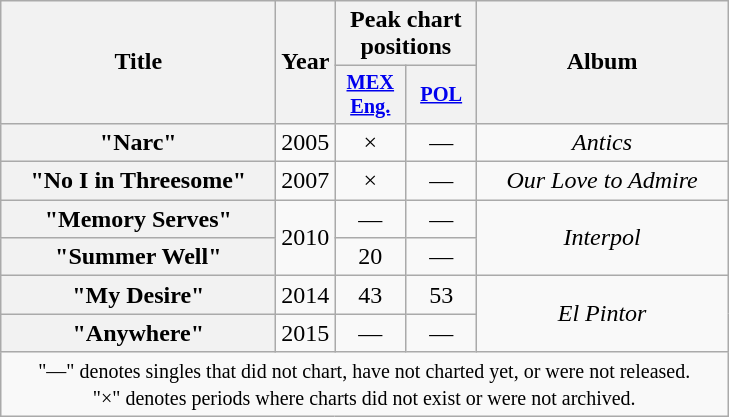<table class="wikitable plainrowheaders" style="text-align:center;">
<tr>
<th scope="col" rowspan="2" style="width:11em;">Title</th>
<th scope="col" rowspan="2" style="width:2em;">Year</th>
<th scope="col" colspan="2">Peak chart positions</th>
<th scope="col" rowspan="2" style="width:10em;">Album</th>
</tr>
<tr>
<th style="width:3em;font-size:85%;"><a href='#'>MEX<br>Eng.</a><br></th>
<th style="width:3em;font-size:85%;"><a href='#'>POL</a><br></th>
</tr>
<tr>
<th scope="row">"Narc"</th>
<td>2005</td>
<td>×</td>
<td>—</td>
<td><em>Antics</em></td>
</tr>
<tr>
<th scope="row">"No I in Threesome"</th>
<td>2007</td>
<td>×</td>
<td>—</td>
<td><em>Our Love to Admire</em></td>
</tr>
<tr>
<th scope="row">"Memory Serves"</th>
<td rowspan="2">2010</td>
<td>—</td>
<td>—</td>
<td rowspan="2"><em>Interpol</em></td>
</tr>
<tr>
<th scope="row">"Summer Well"</th>
<td>20</td>
<td>—</td>
</tr>
<tr>
<th scope="row">"My Desire"</th>
<td>2014</td>
<td>43</td>
<td>53</td>
<td rowspan="2"><em>El Pintor</em></td>
</tr>
<tr>
<th scope="row">"Anywhere"</th>
<td>2015</td>
<td>—</td>
<td>—</td>
</tr>
<tr>
<td colspan="15"><small>"—" denotes singles that did not chart, have not charted yet, or were not released.<br>"×" denotes periods where charts did not exist or were not archived.</small></td>
</tr>
</table>
